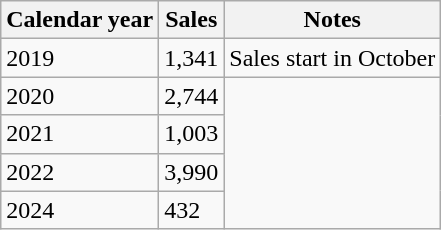<table class="wikitable">
<tr>
<th>Calendar year</th>
<th>Sales</th>
<th>Notes</th>
</tr>
<tr>
<td>2019</td>
<td>1,341</td>
<td>Sales start in October</td>
</tr>
<tr>
<td>2020</td>
<td>2,744</td>
</tr>
<tr>
<td>2021</td>
<td>1,003</td>
</tr>
<tr>
<td>2022</td>
<td>3,990</td>
</tr>
<tr>
<td>2024</td>
<td>432</td>
</tr>
</table>
